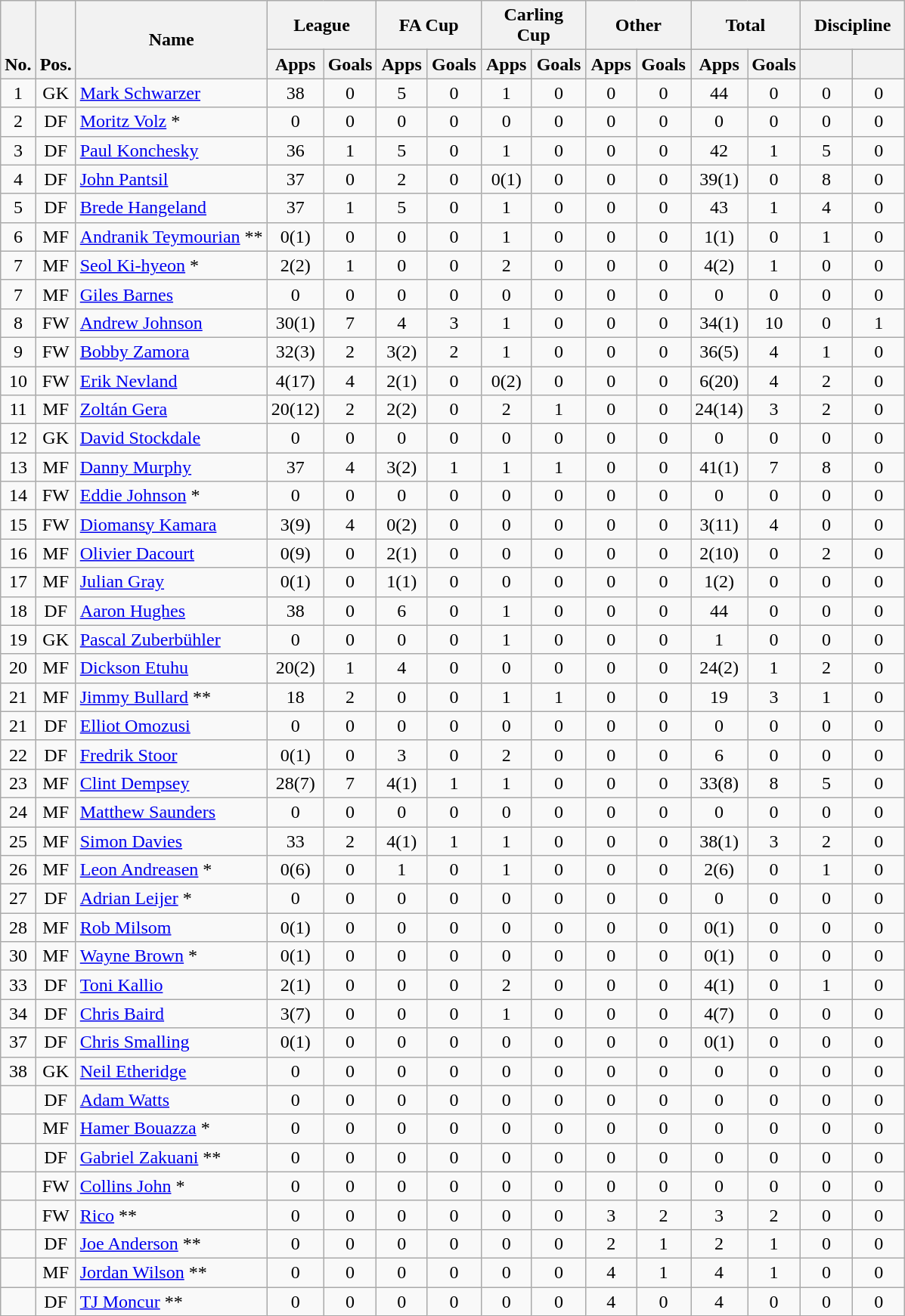<table class="wikitable" style="text-align:center">
<tr>
<th rowspan="2" style="vertical-align:bottom;">No.</th>
<th rowspan="2" style="vertical-align:bottom;">Pos.</th>
<th rowspan="2" colspan="2">Name</th>
<th colspan="2" style="width:85px;">League</th>
<th colspan="2" style="width:85px;">FA Cup</th>
<th colspan="2" style="width:85px;">Carling Cup</th>
<th colspan="2" style="width:85px;">Other</th>
<th colspan="2" style="width:85px;">Total</th>
<th colspan="2" style="width:85px;">Discipline</th>
</tr>
<tr>
<th>Apps</th>
<th>Goals</th>
<th>Apps</th>
<th>Goals</th>
<th>Apps</th>
<th>Goals</th>
<th>Apps</th>
<th>Goals</th>
<th>Apps</th>
<th>Goals</th>
<th></th>
<th></th>
</tr>
<tr>
<td>1</td>
<td>GK</td>
<td colspan="2" style="text-align:left;"> <a href='#'>Mark Schwarzer</a></td>
<td>38</td>
<td>0</td>
<td>5</td>
<td>0</td>
<td>1</td>
<td>0</td>
<td>0</td>
<td>0</td>
<td>44</td>
<td>0</td>
<td>0</td>
<td>0</td>
</tr>
<tr>
<td>2</td>
<td>DF</td>
<td colspan="2" style="text-align:left;"> <a href='#'>Moritz Volz</a> *</td>
<td>0</td>
<td>0</td>
<td>0</td>
<td>0</td>
<td>0</td>
<td>0</td>
<td>0</td>
<td>0</td>
<td>0</td>
<td>0</td>
<td>0</td>
<td>0</td>
</tr>
<tr>
<td>3</td>
<td>DF</td>
<td colspan="2" style="text-align:left;"> <a href='#'>Paul Konchesky</a></td>
<td>36</td>
<td>1</td>
<td>5</td>
<td>0</td>
<td>1</td>
<td>0</td>
<td>0</td>
<td>0</td>
<td>42</td>
<td>1</td>
<td>5</td>
<td>0</td>
</tr>
<tr>
<td>4</td>
<td>DF</td>
<td colspan="2" style="text-align:left;"> <a href='#'>John Pantsil</a></td>
<td>37</td>
<td>0</td>
<td>2</td>
<td>0</td>
<td>0(1)</td>
<td>0</td>
<td>0</td>
<td>0</td>
<td>39(1)</td>
<td>0</td>
<td>8</td>
<td>0</td>
</tr>
<tr>
<td>5</td>
<td>DF</td>
<td colspan="2" style="text-align:left;"> <a href='#'>Brede Hangeland</a></td>
<td>37</td>
<td>1</td>
<td>5</td>
<td>0</td>
<td>1</td>
<td>0</td>
<td>0</td>
<td>0</td>
<td>43</td>
<td>1</td>
<td>4</td>
<td>0</td>
</tr>
<tr>
<td>6</td>
<td>MF</td>
<td colspan="2" style="text-align:left;"> <a href='#'>Andranik Teymourian</a> **</td>
<td>0(1)</td>
<td>0</td>
<td>0</td>
<td>0</td>
<td>1</td>
<td>0</td>
<td>0</td>
<td>0</td>
<td>1(1)</td>
<td>0</td>
<td>1</td>
<td>0</td>
</tr>
<tr>
<td>7</td>
<td>MF</td>
<td colspan="2" style="text-align:left;"> <a href='#'>Seol Ki-hyeon</a> *</td>
<td>2(2)</td>
<td>1</td>
<td>0</td>
<td>0</td>
<td>2</td>
<td>0</td>
<td>0</td>
<td>0</td>
<td>4(2)</td>
<td>1</td>
<td>0</td>
<td>0</td>
</tr>
<tr>
<td>7</td>
<td>MF</td>
<td colspan="2" style="text-align:left;"> <a href='#'>Giles Barnes</a></td>
<td>0</td>
<td>0</td>
<td>0</td>
<td>0</td>
<td>0</td>
<td>0</td>
<td>0</td>
<td>0</td>
<td>0</td>
<td>0</td>
<td>0</td>
<td>0</td>
</tr>
<tr>
<td>8</td>
<td>FW</td>
<td colspan="2" style="text-align:left;"> <a href='#'>Andrew Johnson</a></td>
<td>30(1)</td>
<td>7</td>
<td>4</td>
<td>3</td>
<td>1</td>
<td>0</td>
<td>0</td>
<td>0</td>
<td>34(1)</td>
<td>10</td>
<td>0</td>
<td>1</td>
</tr>
<tr>
<td>9</td>
<td>FW</td>
<td colspan="2" style="text-align:left;"> <a href='#'>Bobby Zamora</a></td>
<td>32(3)</td>
<td>2</td>
<td>3(2)</td>
<td>2</td>
<td>1</td>
<td>0</td>
<td>0</td>
<td>0</td>
<td>36(5)</td>
<td>4</td>
<td>1</td>
<td>0</td>
</tr>
<tr>
<td>10</td>
<td>FW</td>
<td colspan="2" style="text-align:left;"> <a href='#'>Erik Nevland</a></td>
<td>4(17)</td>
<td>4</td>
<td>2(1)</td>
<td>0</td>
<td>0(2)</td>
<td>0</td>
<td>0</td>
<td>0</td>
<td>6(20)</td>
<td>4</td>
<td>2</td>
<td>0</td>
</tr>
<tr>
<td>11</td>
<td>MF</td>
<td colspan="2" style="text-align:left;"> <a href='#'>Zoltán Gera</a></td>
<td>20(12)</td>
<td>2</td>
<td>2(2)</td>
<td>0</td>
<td>2</td>
<td>1</td>
<td>0</td>
<td>0</td>
<td>24(14)</td>
<td>3</td>
<td>2</td>
<td>0</td>
</tr>
<tr>
<td>12</td>
<td>GK</td>
<td colspan="2" style="text-align:left;"> <a href='#'>David Stockdale</a></td>
<td>0</td>
<td>0</td>
<td>0</td>
<td>0</td>
<td>0</td>
<td>0</td>
<td>0</td>
<td>0</td>
<td>0</td>
<td>0</td>
<td>0</td>
<td>0</td>
</tr>
<tr>
<td>13</td>
<td>MF</td>
<td colspan="2" style="text-align:left;"> <a href='#'>Danny Murphy</a></td>
<td>37</td>
<td>4</td>
<td>3(2)</td>
<td>1</td>
<td>1</td>
<td>1</td>
<td>0</td>
<td>0</td>
<td>41(1)</td>
<td>7</td>
<td>8</td>
<td>0</td>
</tr>
<tr>
<td>14</td>
<td>FW</td>
<td colspan="2" style="text-align:left;"> <a href='#'>Eddie Johnson</a> *</td>
<td>0</td>
<td>0</td>
<td>0</td>
<td>0</td>
<td>0</td>
<td>0</td>
<td>0</td>
<td>0</td>
<td>0</td>
<td>0</td>
<td>0</td>
<td>0</td>
</tr>
<tr>
<td>15</td>
<td>FW</td>
<td colspan="2" style="text-align:left;"> <a href='#'>Diomansy Kamara</a></td>
<td>3(9)</td>
<td>4</td>
<td>0(2)</td>
<td>0</td>
<td>0</td>
<td>0</td>
<td>0</td>
<td>0</td>
<td>3(11)</td>
<td>4</td>
<td>0</td>
<td>0</td>
</tr>
<tr>
<td>16</td>
<td>MF</td>
<td colspan="2" style="text-align:left;"> <a href='#'>Olivier Dacourt</a></td>
<td>0(9)</td>
<td>0</td>
<td>2(1)</td>
<td>0</td>
<td>0</td>
<td>0</td>
<td>0</td>
<td>0</td>
<td>2(10)</td>
<td>0</td>
<td>2</td>
<td>0</td>
</tr>
<tr>
<td>17</td>
<td>MF</td>
<td colspan="2" style="text-align:left;"> <a href='#'>Julian Gray</a></td>
<td>0(1)</td>
<td>0</td>
<td>1(1)</td>
<td>0</td>
<td>0</td>
<td>0</td>
<td>0</td>
<td>0</td>
<td>1(2)</td>
<td>0</td>
<td>0</td>
<td>0</td>
</tr>
<tr>
<td>18</td>
<td>DF</td>
<td colspan="2" style="text-align:left;"> <a href='#'>Aaron Hughes</a></td>
<td>38</td>
<td>0</td>
<td>6</td>
<td>0</td>
<td>1</td>
<td>0</td>
<td>0</td>
<td>0</td>
<td>44</td>
<td>0</td>
<td>0</td>
<td>0</td>
</tr>
<tr>
<td>19</td>
<td>GK</td>
<td colspan="2" style="text-align:left;"> <a href='#'>Pascal Zuberbühler</a></td>
<td>0</td>
<td>0</td>
<td>0</td>
<td>0</td>
<td>1</td>
<td>0</td>
<td>0</td>
<td>0</td>
<td>1</td>
<td>0</td>
<td>0</td>
<td>0</td>
</tr>
<tr>
<td>20</td>
<td>MF</td>
<td colspan="2" style="text-align:left;"> <a href='#'>Dickson Etuhu</a></td>
<td>20(2)</td>
<td>1</td>
<td>4</td>
<td>0</td>
<td>0</td>
<td>0</td>
<td>0</td>
<td>0</td>
<td>24(2)</td>
<td>1</td>
<td>2</td>
<td>0</td>
</tr>
<tr>
<td>21</td>
<td>MF</td>
<td colspan="2" style="text-align:left;"> <a href='#'>Jimmy Bullard</a> **</td>
<td>18</td>
<td>2</td>
<td>0</td>
<td>0</td>
<td>1</td>
<td>1</td>
<td>0</td>
<td>0</td>
<td>19</td>
<td>3</td>
<td>1</td>
<td>0</td>
</tr>
<tr>
<td>21</td>
<td>DF</td>
<td colspan="2" style="text-align:left;"> <a href='#'>Elliot Omozusi</a></td>
<td>0</td>
<td>0</td>
<td>0</td>
<td>0</td>
<td>0</td>
<td>0</td>
<td>0</td>
<td>0</td>
<td>0</td>
<td>0</td>
<td>0</td>
<td>0</td>
</tr>
<tr>
<td>22</td>
<td>DF</td>
<td colspan="2" style="text-align:left;"> <a href='#'>Fredrik Stoor</a></td>
<td>0(1)</td>
<td>0</td>
<td>3</td>
<td>0</td>
<td>2</td>
<td>0</td>
<td>0</td>
<td>0</td>
<td>6</td>
<td>0</td>
<td>0</td>
<td>0</td>
</tr>
<tr>
<td>23</td>
<td>MF</td>
<td colspan="2" style="text-align:left;"> <a href='#'>Clint Dempsey</a></td>
<td>28(7)</td>
<td>7</td>
<td>4(1)</td>
<td>1</td>
<td>1</td>
<td>0</td>
<td>0</td>
<td>0</td>
<td>33(8)</td>
<td>8</td>
<td>5</td>
<td>0</td>
</tr>
<tr>
<td>24</td>
<td>MF</td>
<td colspan="2" style="text-align:left;"> <a href='#'>Matthew Saunders</a></td>
<td>0</td>
<td>0</td>
<td>0</td>
<td>0</td>
<td>0</td>
<td>0</td>
<td>0</td>
<td>0</td>
<td>0</td>
<td>0</td>
<td>0</td>
<td>0</td>
</tr>
<tr>
<td>25</td>
<td>MF</td>
<td colspan="2" style="text-align:left;"> <a href='#'>Simon Davies</a></td>
<td>33</td>
<td>2</td>
<td>4(1)</td>
<td>1</td>
<td>1</td>
<td>0</td>
<td>0</td>
<td>0</td>
<td>38(1)</td>
<td>3</td>
<td>2</td>
<td>0</td>
</tr>
<tr>
<td>26</td>
<td>MF</td>
<td colspan="2" style="text-align:left;"> <a href='#'>Leon Andreasen</a> *</td>
<td>0(6)</td>
<td>0</td>
<td>1</td>
<td>0</td>
<td>1</td>
<td>0</td>
<td>0</td>
<td>0</td>
<td>2(6)</td>
<td>0</td>
<td>1</td>
<td>0</td>
</tr>
<tr>
<td>27</td>
<td>DF</td>
<td colspan="2" style="text-align:left;"> <a href='#'>Adrian Leijer</a> *</td>
<td>0</td>
<td>0</td>
<td>0</td>
<td>0</td>
<td>0</td>
<td>0</td>
<td>0</td>
<td>0</td>
<td>0</td>
<td>0</td>
<td>0</td>
<td>0</td>
</tr>
<tr>
<td>28</td>
<td>MF</td>
<td colspan="2" style="text-align:left;"> <a href='#'>Rob Milsom</a></td>
<td>0(1)</td>
<td>0</td>
<td>0</td>
<td>0</td>
<td>0</td>
<td>0</td>
<td>0</td>
<td>0</td>
<td>0(1)</td>
<td>0</td>
<td>0</td>
<td>0</td>
</tr>
<tr>
<td>30</td>
<td>MF</td>
<td colspan="2" style="text-align:left;"> <a href='#'>Wayne Brown</a> *</td>
<td>0(1)</td>
<td>0</td>
<td>0</td>
<td>0</td>
<td>0</td>
<td>0</td>
<td>0</td>
<td>0</td>
<td>0(1)</td>
<td>0</td>
<td>0</td>
<td>0</td>
</tr>
<tr>
<td>33</td>
<td>DF</td>
<td colspan="2" style="text-align:left;"> <a href='#'>Toni Kallio</a></td>
<td>2(1)</td>
<td>0</td>
<td>0</td>
<td>0</td>
<td>2</td>
<td>0</td>
<td>0</td>
<td>0</td>
<td>4(1)</td>
<td>0</td>
<td>1</td>
<td>0</td>
</tr>
<tr>
<td>34</td>
<td>DF</td>
<td colspan="2" style="text-align:left;"> <a href='#'>Chris Baird</a></td>
<td>3(7)</td>
<td>0</td>
<td>0</td>
<td>0</td>
<td>1</td>
<td>0</td>
<td>0</td>
<td>0</td>
<td>4(7)</td>
<td>0</td>
<td>0</td>
<td>0</td>
</tr>
<tr>
<td>37</td>
<td>DF</td>
<td colspan="2" style="text-align:left;"> <a href='#'>Chris Smalling</a></td>
<td>0(1)</td>
<td>0</td>
<td>0</td>
<td>0</td>
<td>0</td>
<td>0</td>
<td>0</td>
<td>0</td>
<td>0(1)</td>
<td>0</td>
<td>0</td>
<td>0</td>
</tr>
<tr>
<td>38</td>
<td>GK</td>
<td colspan="2" style="text-align:left;"> <a href='#'>Neil Etheridge</a></td>
<td>0</td>
<td>0</td>
<td>0</td>
<td>0</td>
<td>0</td>
<td>0</td>
<td>0</td>
<td>0</td>
<td>0</td>
<td>0</td>
<td>0</td>
<td>0</td>
</tr>
<tr>
<td></td>
<td>DF</td>
<td colspan="2" style="text-align:left;"> <a href='#'>Adam Watts</a></td>
<td>0</td>
<td>0</td>
<td>0</td>
<td>0</td>
<td>0</td>
<td>0</td>
<td>0</td>
<td>0</td>
<td>0</td>
<td>0</td>
<td>0</td>
<td>0</td>
</tr>
<tr>
<td></td>
<td>MF</td>
<td colspan="2" style="text-align:left;"> <a href='#'>Hamer Bouazza</a> *</td>
<td>0</td>
<td>0</td>
<td>0</td>
<td>0</td>
<td>0</td>
<td>0</td>
<td>0</td>
<td>0</td>
<td>0</td>
<td>0</td>
<td>0</td>
<td>0</td>
</tr>
<tr>
<td></td>
<td>DF</td>
<td colspan="2" style="text-align:left;"> <a href='#'>Gabriel Zakuani</a> **</td>
<td>0</td>
<td>0</td>
<td>0</td>
<td>0</td>
<td>0</td>
<td>0</td>
<td>0</td>
<td>0</td>
<td>0</td>
<td>0</td>
<td>0</td>
<td>0</td>
</tr>
<tr>
<td></td>
<td>FW</td>
<td colspan="2" style="text-align:left;"> <a href='#'>Collins John</a> *</td>
<td>0</td>
<td>0</td>
<td>0</td>
<td>0</td>
<td>0</td>
<td>0</td>
<td>0</td>
<td>0</td>
<td>0</td>
<td>0</td>
<td>0</td>
<td>0</td>
</tr>
<tr>
<td></td>
<td>FW</td>
<td colspan="2" style="text-align:left;"> <a href='#'>Rico</a> **</td>
<td>0</td>
<td>0</td>
<td>0</td>
<td>0</td>
<td>0</td>
<td>0</td>
<td>3</td>
<td>2</td>
<td>3</td>
<td>2</td>
<td>0</td>
<td>0</td>
</tr>
<tr>
<td></td>
<td>DF</td>
<td colspan="2" style="text-align:left;"> <a href='#'>Joe Anderson</a> **</td>
<td>0</td>
<td>0</td>
<td>0</td>
<td>0</td>
<td>0</td>
<td>0</td>
<td>2</td>
<td>1</td>
<td>2</td>
<td>1</td>
<td>0</td>
<td>0</td>
</tr>
<tr>
<td></td>
<td>MF</td>
<td colspan="2" style="text-align:left;"> <a href='#'>Jordan Wilson</a> **</td>
<td>0</td>
<td>0</td>
<td>0</td>
<td>0</td>
<td>0</td>
<td>0</td>
<td>4</td>
<td>1</td>
<td>4</td>
<td>1</td>
<td>0</td>
<td>0</td>
</tr>
<tr>
<td></td>
<td>DF</td>
<td colspan="2" style="text-align:left;"> <a href='#'>TJ Moncur</a> **</td>
<td>0</td>
<td>0</td>
<td>0</td>
<td>0</td>
<td>0</td>
<td>0</td>
<td>4</td>
<td>0</td>
<td>4</td>
<td>0</td>
<td>0</td>
<td>0</td>
</tr>
</table>
